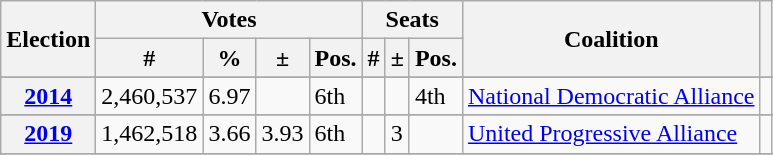<table class="wikitable sortable">
<tr>
<th rowspan="2">Election</th>
<th colspan="4">Votes</th>
<th colspan="3">Seats</th>
<th rowspan="2">Coalition</th>
<th rowspan="2"></th>
</tr>
<tr>
<th>#</th>
<th>%</th>
<th>±</th>
<th>Pos.</th>
<th>#</th>
<th>±</th>
<th>Pos.</th>
</tr>
<tr>
</tr>
<tr>
<th><a href='#'>2014</a></th>
<td>2,460,537</td>
<td>6.97</td>
<td></td>
<td>6th</td>
<td></td>
<td></td>
<td>4th</td>
<td><a href='#'>National Democratic Alliance</a></td>
<td></td>
</tr>
<tr>
</tr>
<tr>
<th><a href='#'>2019</a></th>
<td>1,462,518</td>
<td>3.66</td>
<td> 3.93</td>
<td>6th</td>
<td></td>
<td> 3</td>
<td></td>
<td><a href='#'>United Progressive Alliance</a></td>
<td></td>
</tr>
<tr>
</tr>
<tr>
</tr>
<tr>
</tr>
</table>
